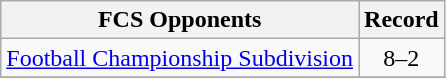<table class="wikitable">
<tr>
<th>FCS Opponents</th>
<th>Record</th>
</tr>
<tr>
<td><a href='#'>Football Championship Subdivision</a></td>
<td align=center>8–2</td>
</tr>
<tr>
</tr>
</table>
